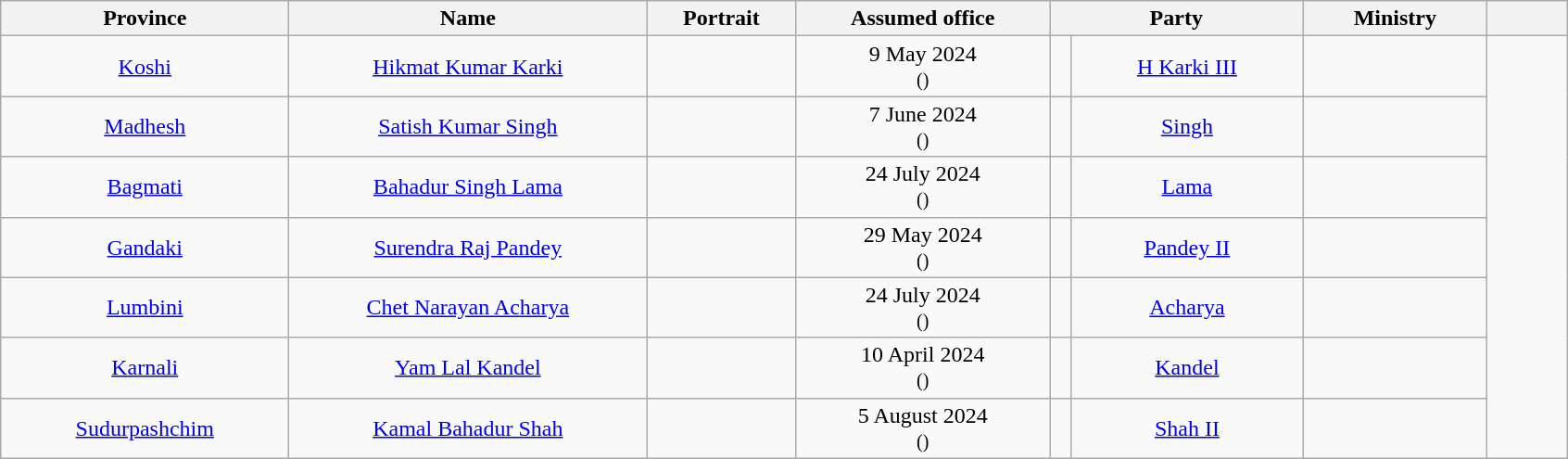<table class="wikitable" style="text-align:center">
<tr>
<th scope=col width="200px">Province<br></th>
<th scope=col width="250px">Name</th>
<th scope=col width="100px">Portrait</th>
<th scope=col width="175px">Assumed office<br></th>
<th scope=col colspan=2 width="175px">Party</th>
<th scope=col width="125px">Ministry</th>
<th scope=col width="50px"></th>
</tr>
<tr>
<td><a href='#'>Koshi</a><br></td>
<td><a href='#'>Hikmat Kumar Karki</a></td>
<td></td>
<td>9 May 2024<br><small>()</small></td>
<td></td>
<td><a href='#'>H Karki III</a></td>
<td></td>
</tr>
<tr>
<td><a href='#'>Madhesh</a><br></td>
<td><a href='#'>Satish Kumar Singh</a></td>
<td></td>
<td>7 June 2024<br><small>()</small></td>
<td></td>
<td><a href='#'>Singh</a></td>
<td></td>
</tr>
<tr>
<td><a href='#'>Bagmati</a><br></td>
<td><a href='#'>Bahadur Singh Lama</a></td>
<td></td>
<td>24 July 2024<br><small>()</small></td>
<td></td>
<td><a href='#'>Lama</a></td>
<td></td>
</tr>
<tr>
<td><a href='#'>Gandaki</a><br></td>
<td><a href='#'>Surendra Raj Pandey</a></td>
<td></td>
<td>29 May 2024<br><small>()</small></td>
<td></td>
<td><a href='#'>Pandey II</a></td>
<td></td>
</tr>
<tr>
<td><a href='#'>Lumbini</a><br></td>
<td><a href='#'>Chet Narayan Acharya</a></td>
<td></td>
<td>24 July 2024<br><small>()</small></td>
<td></td>
<td><a href='#'>Acharya</a></td>
<td></td>
</tr>
<tr>
<td><a href='#'>Karnali</a><br></td>
<td><a href='#'>Yam Lal Kandel</a></td>
<td></td>
<td>10 April 2024<br><small>()</small></td>
<td></td>
<td><a href='#'>Kandel</a></td>
<td></td>
</tr>
<tr>
<td><a href='#'>Sudurpashchim</a><br></td>
<td><a href='#'>Kamal Bahadur Shah</a></td>
<td></td>
<td>5 August 2024<br><small>()</small></td>
<td></td>
<td><a href='#'>Shah II</a></td>
<td></td>
</tr>
</table>
